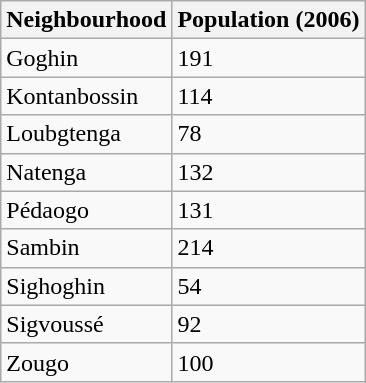<table class="wikitable">
<tr>
<th>Neighbourhood</th>
<th>Population (2006)</th>
</tr>
<tr>
<td>Goghin</td>
<td>191</td>
</tr>
<tr>
<td>Kontanbossin</td>
<td>114</td>
</tr>
<tr>
<td>Loubgtenga</td>
<td>78</td>
</tr>
<tr>
<td>Natenga</td>
<td>132</td>
</tr>
<tr>
<td>Pédaogo</td>
<td>131</td>
</tr>
<tr>
<td>Sambin</td>
<td>214</td>
</tr>
<tr>
<td>Sighoghin</td>
<td>54</td>
</tr>
<tr>
<td>Sigvoussé</td>
<td>92</td>
</tr>
<tr>
<td>Zougo</td>
<td>100</td>
</tr>
</table>
